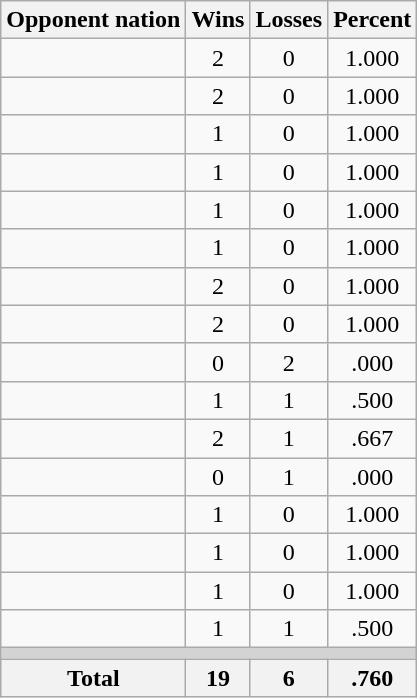<table class=wikitable>
<tr>
<th>Opponent nation</th>
<th>Wins</th>
<th>Losses</th>
<th>Percent</th>
</tr>
<tr align=center>
<td align=left></td>
<td>2</td>
<td>0</td>
<td>1.000</td>
</tr>
<tr align=center>
<td align=left></td>
<td>2</td>
<td>0</td>
<td>1.000</td>
</tr>
<tr align=center>
<td align=left></td>
<td>1</td>
<td>0</td>
<td>1.000</td>
</tr>
<tr align=center>
<td align=left></td>
<td>1</td>
<td>0</td>
<td>1.000</td>
</tr>
<tr align=center>
<td align=left></td>
<td>1</td>
<td>0</td>
<td>1.000</td>
</tr>
<tr align=center>
<td align=left></td>
<td>1</td>
<td>0</td>
<td>1.000</td>
</tr>
<tr align=center>
<td align=left></td>
<td>2</td>
<td>0</td>
<td>1.000</td>
</tr>
<tr align=center>
<td align=left></td>
<td>2</td>
<td>0</td>
<td>1.000</td>
</tr>
<tr align=center>
<td align=left></td>
<td>0</td>
<td>2</td>
<td>.000</td>
</tr>
<tr align=center>
<td align=left></td>
<td>1</td>
<td>1</td>
<td>.500</td>
</tr>
<tr align=center>
<td align=left></td>
<td>2</td>
<td>1</td>
<td>.667</td>
</tr>
<tr align=center>
<td align=left></td>
<td>0</td>
<td>1</td>
<td>.000</td>
</tr>
<tr align=center>
<td align=left></td>
<td>1</td>
<td>0</td>
<td>1.000</td>
</tr>
<tr align=center>
<td align=left></td>
<td>1</td>
<td>0</td>
<td>1.000</td>
</tr>
<tr align=center>
<td align=left></td>
<td>1</td>
<td>0</td>
<td>1.000</td>
</tr>
<tr align=center>
<td align=left></td>
<td>1</td>
<td>1</td>
<td>.500</td>
</tr>
<tr>
<td colspan=4 bgcolor=lightgray></td>
</tr>
<tr>
<th>Total</th>
<th>19</th>
<th>6</th>
<th>.760</th>
</tr>
</table>
